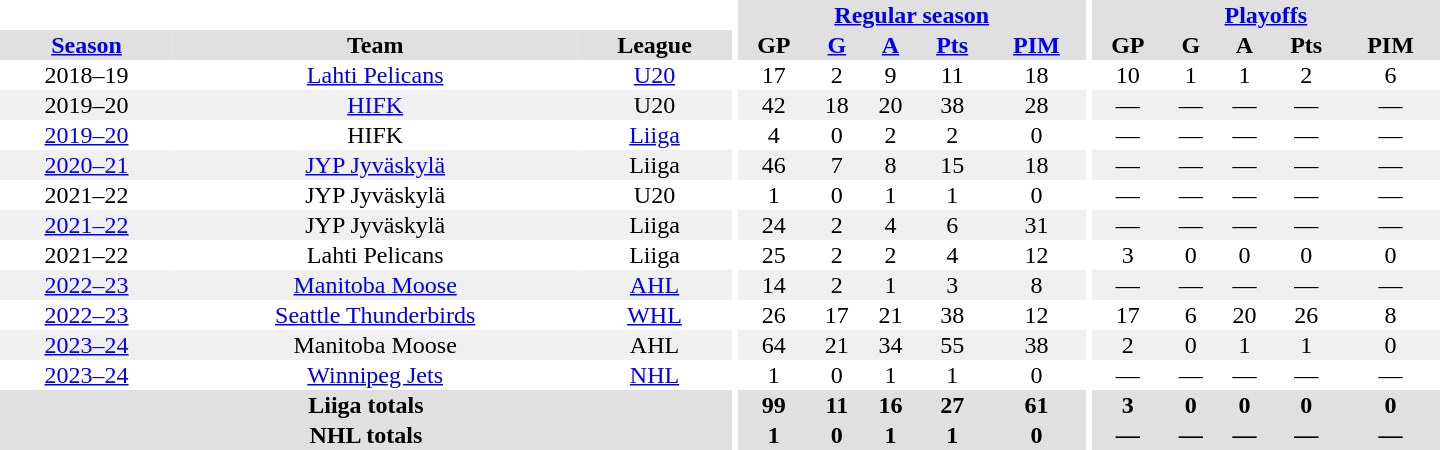<table border="0" cellpadding="1" cellspacing="0" style="text-align:center; width:60em">
<tr bgcolor="#e0e0e0">
<th colspan="3" bgcolor="#ffffff"></th>
<th rowspan="100" bgcolor="#ffffff"></th>
<th colspan="5"><a href='#'>Regular season</a></th>
<th rowspan="100" bgcolor="#ffffff"></th>
<th colspan="5"><a href='#'>Playoffs</a></th>
</tr>
<tr bgcolor="#e0e0e0">
<th><a href='#'>Season</a></th>
<th>Team</th>
<th>League</th>
<th>GP</th>
<th><a href='#'>G</a></th>
<th><a href='#'>A</a></th>
<th><a href='#'>Pts</a></th>
<th><a href='#'>PIM</a></th>
<th>GP</th>
<th>G</th>
<th>A</th>
<th>Pts</th>
<th>PIM</th>
</tr>
<tr>
<td>2018–19</td>
<td><a href='#'>Lahti Pelicans</a></td>
<td><a href='#'>U20</a></td>
<td>17</td>
<td>2</td>
<td>9</td>
<td>11</td>
<td>18</td>
<td>10</td>
<td>1</td>
<td>1</td>
<td>2</td>
<td>6</td>
</tr>
<tr bgcolor="#f0f0f0">
<td>2019–20</td>
<td><a href='#'>HIFK</a></td>
<td>U20</td>
<td>42</td>
<td>18</td>
<td>20</td>
<td>38</td>
<td>28</td>
<td>—</td>
<td>—</td>
<td>—</td>
<td>—</td>
<td>—</td>
</tr>
<tr>
<td><a href='#'>2019–20</a></td>
<td>HIFK</td>
<td><a href='#'>Liiga</a></td>
<td>4</td>
<td>0</td>
<td>2</td>
<td>2</td>
<td>0</td>
<td>—</td>
<td>—</td>
<td>—</td>
<td>—</td>
<td>—</td>
</tr>
<tr bgcolor="#f0f0f0">
<td><a href='#'>2020–21</a></td>
<td><a href='#'>JYP Jyväskylä</a></td>
<td>Liiga</td>
<td>46</td>
<td>7</td>
<td>8</td>
<td>15</td>
<td>18</td>
<td>—</td>
<td>—</td>
<td>—</td>
<td>—</td>
<td>—</td>
</tr>
<tr>
<td>2021–22</td>
<td>JYP Jyväskylä</td>
<td>U20</td>
<td>1</td>
<td>0</td>
<td>1</td>
<td>1</td>
<td>0</td>
<td>—</td>
<td>—</td>
<td>—</td>
<td>—</td>
<td>—</td>
</tr>
<tr bgcolor="#f0f0f0">
<td><a href='#'>2021–22</a></td>
<td>JYP Jyväskylä</td>
<td>Liiga</td>
<td>24</td>
<td>2</td>
<td>4</td>
<td>6</td>
<td>31</td>
<td>—</td>
<td>—</td>
<td>—</td>
<td>—</td>
<td>—</td>
</tr>
<tr>
<td>2021–22</td>
<td>Lahti Pelicans</td>
<td>Liiga</td>
<td>25</td>
<td>2</td>
<td>2</td>
<td>4</td>
<td>12</td>
<td>3</td>
<td>0</td>
<td>0</td>
<td>0</td>
<td>0</td>
</tr>
<tr bgcolor="#f0f0f0">
<td><a href='#'>2022–23</a></td>
<td><a href='#'>Manitoba Moose</a></td>
<td><a href='#'>AHL</a></td>
<td>14</td>
<td>2</td>
<td>1</td>
<td>3</td>
<td>8</td>
<td>—</td>
<td>—</td>
<td>—</td>
<td>—</td>
<td>—</td>
</tr>
<tr>
<td><a href='#'>2022–23</a></td>
<td><a href='#'>Seattle Thunderbirds</a></td>
<td><a href='#'>WHL</a></td>
<td>26</td>
<td>17</td>
<td>21</td>
<td>38</td>
<td>12</td>
<td>17</td>
<td>6</td>
<td>20</td>
<td>26</td>
<td>8</td>
</tr>
<tr bgcolor="#f0f0f0">
<td><a href='#'>2023–24</a></td>
<td>Manitoba Moose</td>
<td>AHL</td>
<td>64</td>
<td>21</td>
<td>34</td>
<td>55</td>
<td>38</td>
<td>2</td>
<td>0</td>
<td>1</td>
<td>1</td>
<td>0</td>
</tr>
<tr>
<td><a href='#'>2023–24</a></td>
<td><a href='#'>Winnipeg Jets</a></td>
<td><a href='#'>NHL</a></td>
<td>1</td>
<td>0</td>
<td>1</td>
<td>1</td>
<td>0</td>
<td>—</td>
<td>—</td>
<td>—</td>
<td>—</td>
<td>—</td>
</tr>
<tr bgcolor="#e0e0e0">
<th colspan="3">Liiga totals</th>
<th>99</th>
<th>11</th>
<th>16</th>
<th>27</th>
<th>61</th>
<th>3</th>
<th>0</th>
<th>0</th>
<th>0</th>
<th>0</th>
</tr>
<tr bgcolor="#e0e0e0">
<th colspan="3">NHL totals</th>
<th>1</th>
<th>0</th>
<th>1</th>
<th>1</th>
<th>0</th>
<th>—</th>
<th>—</th>
<th>—</th>
<th>—</th>
<th>—</th>
</tr>
</table>
